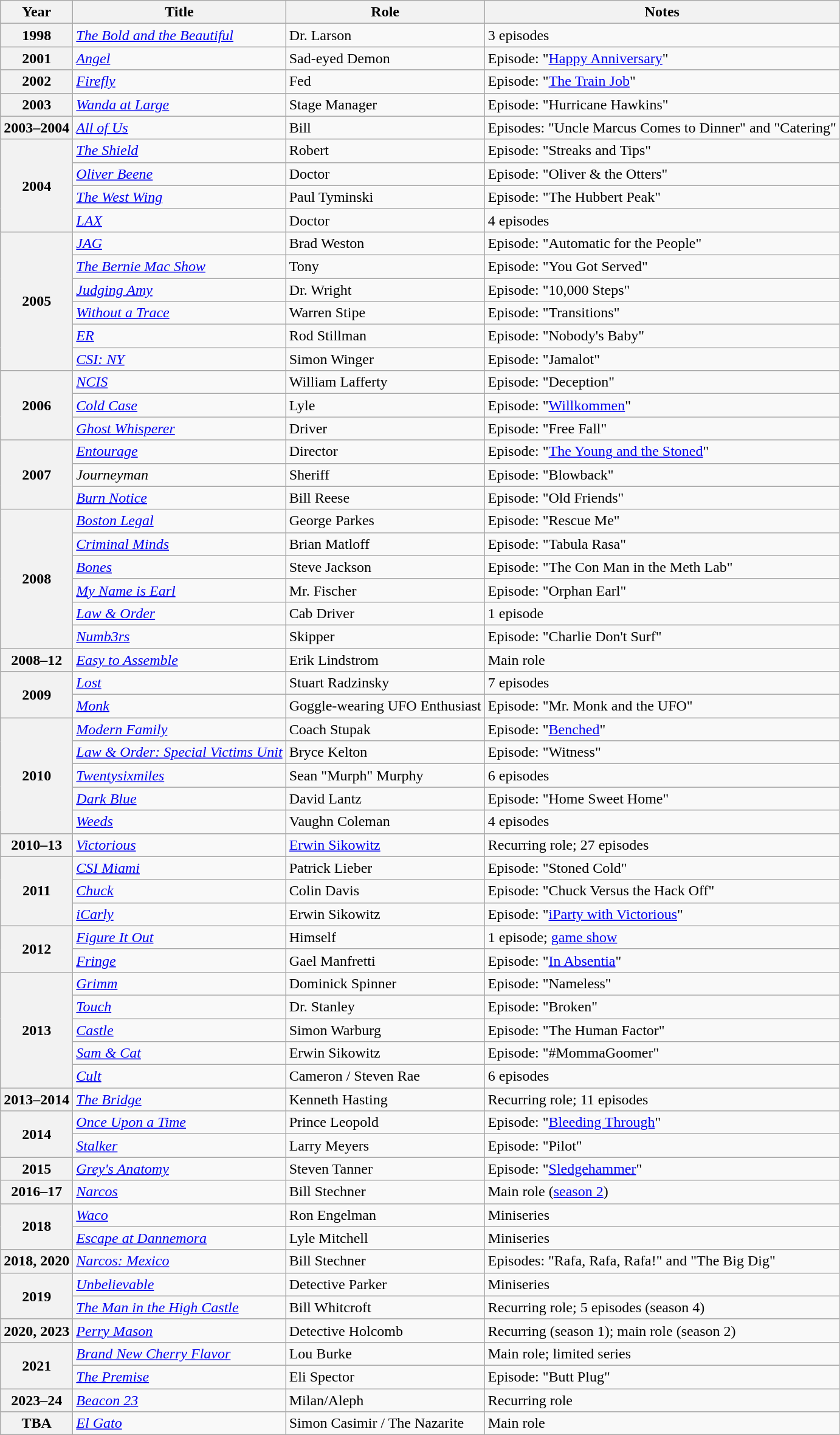<table class="wikitable plainrowheaders sortable">
<tr>
<th scope="col">Year</th>
<th scope="col">Title</th>
<th scope="col">Role</th>
<th scope="col" class="unsortable">Notes</th>
</tr>
<tr>
<th scope="row">1998</th>
<td><em><a href='#'>The Bold and the Beautiful</a></em></td>
<td>Dr. Larson</td>
<td>3 episodes</td>
</tr>
<tr>
<th scope="row">2001</th>
<td><em><a href='#'>Angel</a></em></td>
<td>Sad-eyed Demon</td>
<td>Episode: "<a href='#'>Happy Anniversary</a>"</td>
</tr>
<tr>
<th scope="row">2002</th>
<td><em><a href='#'>Firefly</a></em></td>
<td>Fed</td>
<td>Episode: "<a href='#'>The Train Job</a>"</td>
</tr>
<tr>
<th scope="row">2003</th>
<td><em><a href='#'>Wanda at Large</a></em></td>
<td>Stage Manager</td>
<td>Episode: "Hurricane Hawkins"</td>
</tr>
<tr>
<th scope="row">2003–2004</th>
<td><em><a href='#'>All of Us</a></em></td>
<td>Bill</td>
<td>Episodes: "Uncle Marcus Comes to Dinner" and "Catering"</td>
</tr>
<tr>
<th rowspan="4" scope="row">2004</th>
<td><em><a href='#'>The Shield</a></em></td>
<td>Robert</td>
<td>Episode: "Streaks and Tips"</td>
</tr>
<tr>
<td><em><a href='#'>Oliver Beene</a></em></td>
<td>Doctor</td>
<td>Episode: "Oliver & the Otters"</td>
</tr>
<tr>
<td><em><a href='#'>The West Wing</a></em></td>
<td>Paul Tyminski</td>
<td>Episode: "The Hubbert Peak"</td>
</tr>
<tr>
<td><em><a href='#'>LAX</a></em></td>
<td>Doctor</td>
<td>4 episodes</td>
</tr>
<tr>
<th rowspan="6" scope="row">2005</th>
<td><a href='#'><em>JAG</em></a></td>
<td>Brad Weston</td>
<td>Episode: "Automatic for the People"</td>
</tr>
<tr>
<td><em><a href='#'>The Bernie Mac Show</a></em></td>
<td>Tony</td>
<td>Episode: "You Got Served"</td>
</tr>
<tr>
<td><em><a href='#'>Judging Amy</a></em></td>
<td>Dr. Wright</td>
<td>Episode: "10,000 Steps"</td>
</tr>
<tr>
<td><em><a href='#'>Without a Trace</a></em></td>
<td>Warren Stipe</td>
<td>Episode: "Transitions"</td>
</tr>
<tr>
<td><em><a href='#'>ER</a></em></td>
<td>Rod Stillman</td>
<td>Episode: "Nobody's Baby"</td>
</tr>
<tr>
<td><em><a href='#'>CSI: NY</a></em></td>
<td>Simon Winger</td>
<td>Episode: "Jamalot"</td>
</tr>
<tr>
<th rowspan="3" scope="row">2006</th>
<td><em><a href='#'>NCIS</a></em></td>
<td>William Lafferty</td>
<td>Episode: "Deception"</td>
</tr>
<tr>
<td><em><a href='#'>Cold Case</a></em></td>
<td>Lyle</td>
<td>Episode: "<a href='#'>Willkommen</a>"</td>
</tr>
<tr>
<td><em><a href='#'>Ghost Whisperer</a></em></td>
<td>Driver</td>
<td>Episode: "Free Fall"</td>
</tr>
<tr>
<th rowspan="3" scope="row">2007</th>
<td><em><a href='#'>Entourage</a></em></td>
<td>Director</td>
<td>Episode: "<a href='#'>The Young and the Stoned</a>"</td>
</tr>
<tr>
<td><em>Journeyman</em></td>
<td>Sheriff</td>
<td>Episode: "Blowback"</td>
</tr>
<tr>
<td><em><a href='#'>Burn Notice</a></em></td>
<td>Bill Reese</td>
<td>Episode: "Old Friends"</td>
</tr>
<tr>
<th rowspan="6" scope="row">2008</th>
<td><em><a href='#'>Boston Legal</a></em></td>
<td>George Parkes</td>
<td>Episode: "Rescue Me"</td>
</tr>
<tr>
<td><em><a href='#'>Criminal Minds</a></em></td>
<td>Brian Matloff</td>
<td>Episode: "Tabula Rasa"</td>
</tr>
<tr>
<td><em><a href='#'>Bones</a></em></td>
<td>Steve Jackson</td>
<td>Episode: "The Con Man in the Meth Lab"</td>
</tr>
<tr>
<td><em><a href='#'>My Name is Earl</a></em></td>
<td>Mr. Fischer</td>
<td>Episode: "Orphan Earl"</td>
</tr>
<tr>
<td><em><a href='#'>Law & Order</a></em></td>
<td>Cab Driver</td>
<td>1 episode</td>
</tr>
<tr>
<td><em><a href='#'>Numb3rs</a></em></td>
<td>Skipper</td>
<td>Episode: "Charlie Don't Surf"</td>
</tr>
<tr>
<th scope="row">2008–12</th>
<td><em><a href='#'>Easy to Assemble</a></em></td>
<td>Erik Lindstrom</td>
<td>Main role</td>
</tr>
<tr>
<th rowspan="2" scope="row">2009</th>
<td><em><a href='#'>Lost</a></em></td>
<td>Stuart Radzinsky</td>
<td>7 episodes</td>
</tr>
<tr>
<td><em><a href='#'>Monk</a></em></td>
<td>Goggle-wearing UFO Enthusiast</td>
<td>Episode: "Mr. Monk and the UFO"</td>
</tr>
<tr>
<th rowspan="5" scope="row">2010</th>
<td><em><a href='#'>Modern Family</a></em></td>
<td>Coach Stupak</td>
<td>Episode: "<a href='#'>Benched</a>"</td>
</tr>
<tr>
<td><em><a href='#'>Law & Order: Special Victims Unit</a></em></td>
<td>Bryce Kelton</td>
<td>Episode: "Witness"</td>
</tr>
<tr>
<td><em><a href='#'>Twentysixmiles</a></em></td>
<td>Sean "Murph" Murphy</td>
<td>6 episodes</td>
</tr>
<tr>
<td><em><a href='#'>Dark Blue</a></em></td>
<td>David Lantz</td>
<td>Episode: "Home Sweet Home"</td>
</tr>
<tr>
<td><em><a href='#'>Weeds</a></em></td>
<td>Vaughn Coleman</td>
<td>4 episodes</td>
</tr>
<tr>
<th scope="row">2010–13</th>
<td><em><a href='#'>Victorious</a></em></td>
<td><a href='#'>Erwin Sikowitz</a></td>
<td>Recurring role; 27 episodes</td>
</tr>
<tr>
<th rowspan="3" scope="row">2011</th>
<td><em><a href='#'>CSI Miami</a></em></td>
<td>Patrick Lieber</td>
<td>Episode: "Stoned Cold"</td>
</tr>
<tr>
<td><em><a href='#'>Chuck</a></em></td>
<td>Colin Davis</td>
<td>Episode: "Chuck Versus the Hack Off"</td>
</tr>
<tr>
<td><em><a href='#'>iCarly</a></em></td>
<td>Erwin Sikowitz</td>
<td>Episode: "<a href='#'>iParty with Victorious</a>"</td>
</tr>
<tr>
<th rowspan="2" scope="row">2012</th>
<td><em><a href='#'>Figure It Out</a></em></td>
<td>Himself</td>
<td>1 episode; <a href='#'>game show</a></td>
</tr>
<tr>
<td><em><a href='#'>Fringe</a></em></td>
<td>Gael Manfretti</td>
<td>Episode: "<a href='#'>In Absentia</a>"</td>
</tr>
<tr>
<th rowspan="5" scope="row">2013</th>
<td><em><a href='#'>Grimm</a></em></td>
<td>Dominick Spinner</td>
<td>Episode: "Nameless"</td>
</tr>
<tr>
<td><em><a href='#'>Touch</a></em></td>
<td>Dr. Stanley</td>
<td>Episode: "Broken"</td>
</tr>
<tr>
<td><em><a href='#'>Castle</a></em></td>
<td>Simon Warburg</td>
<td>Episode: "The Human Factor"</td>
</tr>
<tr>
<td><em><a href='#'>Sam & Cat</a></em></td>
<td>Erwin Sikowitz</td>
<td>Episode: "#MommaGoomer"</td>
</tr>
<tr>
<td><em><a href='#'>Cult</a></em></td>
<td>Cameron / Steven Rae</td>
<td>6 episodes</td>
</tr>
<tr>
<th scope="row">2013–2014</th>
<td><em><a href='#'>The Bridge</a></em></td>
<td>Kenneth Hasting</td>
<td>Recurring role; 11 episodes</td>
</tr>
<tr>
<th rowspan="2" scope="row">2014</th>
<td><em><a href='#'>Once Upon a Time</a></em></td>
<td>Prince Leopold</td>
<td>Episode: "<a href='#'>Bleeding Through</a>"</td>
</tr>
<tr>
<td><em><a href='#'>Stalker</a></em></td>
<td>Larry Meyers</td>
<td>Episode: "Pilot"</td>
</tr>
<tr>
<th scope="row">2015</th>
<td><em><a href='#'>Grey's Anatomy</a></em></td>
<td>Steven Tanner</td>
<td>Episode: "<a href='#'>Sledgehammer</a>"</td>
</tr>
<tr>
<th scope="row">2016–17</th>
<td><em><a href='#'>Narcos</a></em></td>
<td>Bill Stechner</td>
<td>Main role (<a href='#'>season 2</a>)</td>
</tr>
<tr>
<th rowspan="2" scope="row">2018</th>
<td><em><a href='#'>Waco</a></em></td>
<td>Ron Engelman</td>
<td>Miniseries</td>
</tr>
<tr>
<td><em><a href='#'>Escape at Dannemora</a></em></td>
<td>Lyle Mitchell</td>
<td>Miniseries</td>
</tr>
<tr>
<th scope="row">2018, 2020</th>
<td><em><a href='#'>Narcos: Mexico</a></em></td>
<td>Bill Stechner</td>
<td>Episodes: "Rafa, Rafa, Rafa!" and "The Big Dig"</td>
</tr>
<tr>
<th rowspan="2" scope="row">2019</th>
<td><em><a href='#'>Unbelievable</a></em></td>
<td>Detective Parker</td>
<td>Miniseries</td>
</tr>
<tr>
<td><em><a href='#'>The Man in the High Castle</a></em></td>
<td>Bill Whitcroft</td>
<td>Recurring role; 5 episodes (season 4)</td>
</tr>
<tr>
<th scope="row">2020, 2023</th>
<td><em><a href='#'>Perry Mason</a></em></td>
<td>Detective Holcomb</td>
<td>Recurring (season 1); main role (season 2)</td>
</tr>
<tr>
<th rowspan="2" scope="row">2021</th>
<td><em><a href='#'>Brand New Cherry Flavor</a></em></td>
<td>Lou Burke</td>
<td>Main role; limited series</td>
</tr>
<tr>
<td><em><a href='#'>The Premise</a></em></td>
<td>Eli Spector</td>
<td>Episode: "Butt Plug"</td>
</tr>
<tr>
<th scope="row">2023–24</th>
<td><em><a href='#'>Beacon 23</a></em></td>
<td>Milan/Aleph</td>
<td>Recurring role</td>
</tr>
<tr>
<th scope="row">TBA</th>
<td><em><a href='#'>El Gato</a></em></td>
<td>Simon Casimir / The Nazarite</td>
<td>Main role</td>
</tr>
</table>
